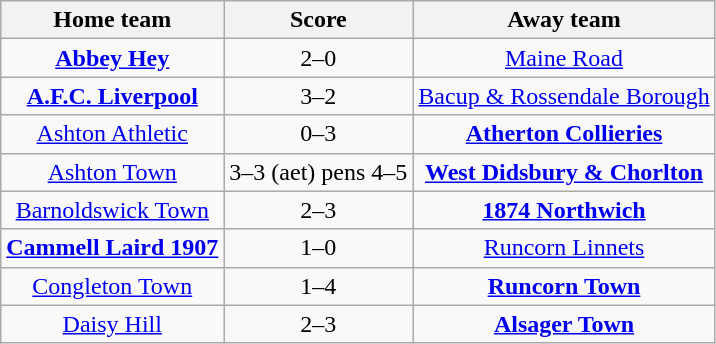<table class="wikitable" style="text-align: center">
<tr>
<th>Home team</th>
<th>Score</th>
<th>Away team</th>
</tr>
<tr>
<td><strong><a href='#'>Abbey Hey</a></strong></td>
<td>2–0</td>
<td><a href='#'>Maine Road</a></td>
</tr>
<tr>
<td><strong><a href='#'>A.F.C. Liverpool</a></strong></td>
<td>3–2</td>
<td><a href='#'>Bacup & Rossendale Borough</a></td>
</tr>
<tr>
<td><a href='#'>Ashton Athletic</a></td>
<td>0–3</td>
<td><strong><a href='#'>Atherton Collieries</a></strong></td>
</tr>
<tr>
<td><a href='#'>Ashton Town</a></td>
<td>3–3 (aet) pens 4–5</td>
<td><strong><a href='#'>West Didsbury & Chorlton</a></strong></td>
</tr>
<tr>
<td><a href='#'>Barnoldswick Town</a></td>
<td>2–3</td>
<td><strong><a href='#'>1874 Northwich</a></strong></td>
</tr>
<tr>
<td><strong><a href='#'>Cammell Laird 1907</a></strong></td>
<td>1–0</td>
<td><a href='#'>Runcorn Linnets</a></td>
</tr>
<tr>
<td><a href='#'>Congleton Town</a></td>
<td>1–4</td>
<td><strong><a href='#'>Runcorn Town</a></strong></td>
</tr>
<tr>
<td><a href='#'>Daisy Hill</a></td>
<td>2–3</td>
<td><strong><a href='#'>Alsager Town</a></strong></td>
</tr>
</table>
